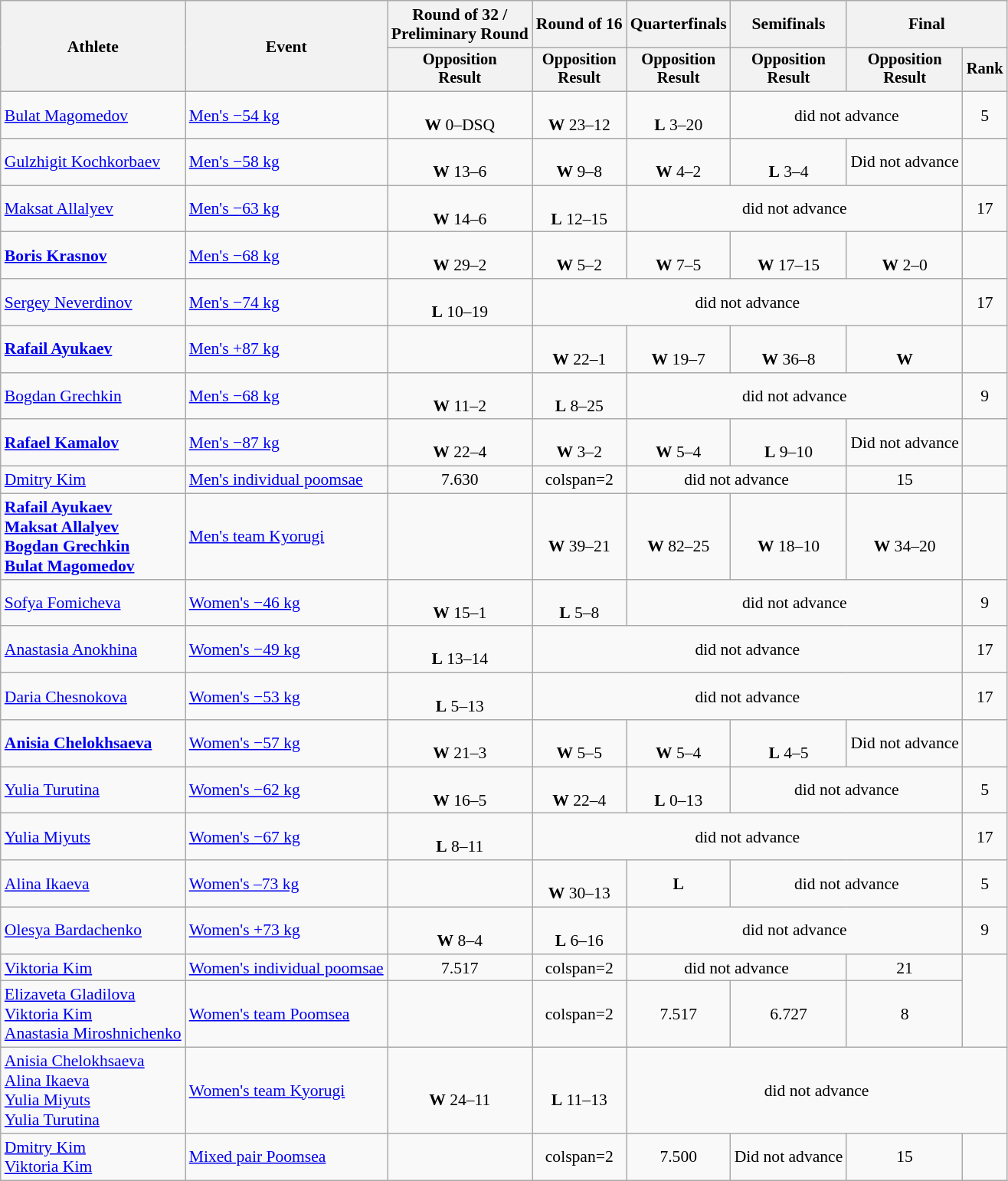<table class="wikitable" style="text-align:center; font-size:90%">
<tr>
<th rowspan=2>Athlete</th>
<th rowspan=2>Event</th>
<th>Round of 32 /<br>Preliminary Round</th>
<th>Round of 16</th>
<th>Quarterfinals</th>
<th>Semifinals</th>
<th colspan=2>Final</th>
</tr>
<tr style="font-size:95%">
<th>Opposition<br>Result</th>
<th>Opposition<br>Result</th>
<th>Opposition<br>Result</th>
<th>Opposition<br>Result</th>
<th>Opposition<br>Result</th>
<th>Rank</th>
</tr>
<tr>
<td align=left><a href='#'>Bulat Magomedov</a></td>
<td align=left><a href='#'>Men's −54 kg</a></td>
<td><br><strong>W</strong> 0–DSQ</td>
<td><br><strong>W</strong> 23–12</td>
<td><br><strong>L</strong> 3–20</td>
<td colspan=2>did not advance</td>
<td>5</td>
</tr>
<tr>
<td align=left><a href='#'>Gulzhigit Kochkorbaev</a></td>
<td align=left><a href='#'>Men's −58 kg</a></td>
<td><br><strong>W</strong> 13–6</td>
<td><br><strong>W</strong> 9–8</td>
<td><br><strong>W</strong> 4–2</td>
<td><br><strong>L</strong> 3–4</td>
<td>Did not advance</td>
<td></td>
</tr>
<tr>
<td align=left><a href='#'>Maksat Allalyev</a></td>
<td align=left><a href='#'>Men's −63 kg</a></td>
<td><br><strong>W</strong> 14–6</td>
<td><br><strong>L</strong> 12–15</td>
<td colspan=3>did not advance</td>
<td>17</td>
</tr>
<tr>
<td align=left><strong><a href='#'>Boris Krasnov</a></strong></td>
<td align=left><a href='#'>Men's −68 kg</a></td>
<td><br><strong>W</strong> 29–2</td>
<td><br><strong>W</strong> 5–2</td>
<td><br><strong>W</strong> 7–5</td>
<td><br><strong>W</strong> 17–15</td>
<td><br><strong>W</strong> 2–0</td>
<td></td>
</tr>
<tr>
<td align=left><a href='#'>Sergey Neverdinov</a></td>
<td align=left><a href='#'>Men's −74 kg</a></td>
<td><br><strong>L</strong> 10–19</td>
<td colspan=4>did not advance</td>
<td>17</td>
</tr>
<tr>
<td align=left><strong><a href='#'>Rafail Ayukaev</a></strong></td>
<td align=left><a href='#'>Men's +87 kg</a></td>
<td></td>
<td><br><strong>W</strong> 22–1</td>
<td><br><strong>W</strong> 19–7</td>
<td><br><strong>W</strong> 36–8</td>
<td><br><strong>W</strong> </td>
<td></td>
</tr>
<tr>
<td align=left><a href='#'>Bogdan Grechkin</a></td>
<td align=left><a href='#'>Men's −68 kg</a></td>
<td><br><strong>W</strong> 11–2</td>
<td><br><strong>L</strong> 8–25</td>
<td colspan=3>did not advance</td>
<td>9</td>
</tr>
<tr>
<td align=left><strong><a href='#'>Rafael Kamalov</a></strong></td>
<td align=left><a href='#'>Men's −87 kg</a></td>
<td><br><strong>W</strong> 22–4</td>
<td><br><strong>W</strong> 3–2</td>
<td><br><strong>W</strong> 5–4</td>
<td><br><strong>L</strong> 9–10</td>
<td>Did not advance</td>
<td></td>
</tr>
<tr>
<td align=left><a href='#'>Dmitry Kim</a></td>
<td align=left><a href='#'>Men's individual poomsae</a></td>
<td>7.630</td>
<td>colspan=2 </td>
<td colspan=2>did not advance</td>
<td>15</td>
</tr>
<tr>
<td align=left><strong><a href='#'>Rafail Ayukaev</a><br><a href='#'>Maksat Allalyev</a><br><a href='#'>Bogdan Grechkin</a><br><a href='#'>Bulat Magomedov</a></strong></td>
<td align=left><a href='#'>Men's team Kyorugi</a></td>
<td></td>
<td><br><strong>W</strong> 39–21</td>
<td><br><strong>W</strong> 82–25</td>
<td><br><strong>W</strong> 18–10</td>
<td><br><strong>W</strong> 34–20</td>
<td></td>
</tr>
<tr>
<td align=left><a href='#'>Sofya Fomicheva</a></td>
<td align=left><a href='#'>Women's −46 kg</a></td>
<td><br><strong>W</strong> 15–1</td>
<td><br><strong>L</strong> 5–8</td>
<td colspan=3>did not advance</td>
<td>9</td>
</tr>
<tr>
<td align=left><a href='#'>Anastasia Anokhina</a></td>
<td align=left><a href='#'>Women's −49 kg</a></td>
<td><br><strong>L</strong> 13–14</td>
<td colspan=4>did not advance</td>
<td>17</td>
</tr>
<tr>
<td align=left><a href='#'>Daria Chesnokova</a></td>
<td align=left><a href='#'>Women's −53 kg</a></td>
<td><br><strong>L</strong> 5–13</td>
<td colspan=4>did not advance</td>
<td>17</td>
</tr>
<tr>
<td align=left><strong><a href='#'>Anisia Chelokhsaeva</a></strong></td>
<td align=left><a href='#'>Women's −57 kg</a></td>
<td><br><strong>W</strong> 21–3</td>
<td><br><strong>W</strong> 5–5</td>
<td><br><strong>W</strong> 5–4</td>
<td><br><strong>L</strong> 4–5</td>
<td>Did not advance</td>
<td></td>
</tr>
<tr>
<td align=left><a href='#'>Yulia Turutina</a></td>
<td align=left><a href='#'>Women's −62 kg</a></td>
<td><br><strong>W</strong> 16–5</td>
<td><br><strong>W</strong> 22–4</td>
<td><br><strong>L</strong> 0–13</td>
<td colspan=2>did not advance</td>
<td>5</td>
</tr>
<tr>
<td align=left><a href='#'>Yulia Miyuts</a></td>
<td align=left><a href='#'>Women's −67 kg</a></td>
<td><br><strong>L</strong> 8–11</td>
<td colspan=4>did not advance</td>
<td>17</td>
</tr>
<tr>
<td align=left><a href='#'>Alina Ikaeva</a></td>
<td align=left><a href='#'>Women's –73 kg</a></td>
<td></td>
<td><br><strong>W</strong> 30–13</td>
<td><strong>L</strong></td>
<td colspan=2>did not advance</td>
<td>5</td>
</tr>
<tr>
<td align=left><a href='#'>Olesya Bardachenko</a></td>
<td align=left><a href='#'>Women's +73 kg</a></td>
<td><br><strong>W</strong> 8–4</td>
<td><br><strong>L</strong> 6–16</td>
<td colspan=3>did not advance</td>
<td>9</td>
</tr>
<tr>
<td align=left><a href='#'>Viktoria Kim</a></td>
<td align=left><a href='#'>Women's individual poomsae</a></td>
<td>7.517</td>
<td>colspan=2 </td>
<td colspan=2>did not advance</td>
<td>21</td>
</tr>
<tr>
<td align=left><a href='#'>Elizaveta Gladilova</a><br><a href='#'>Viktoria Kim</a><br><a href='#'>Anastasia Miroshnichenko</a></td>
<td align=left><a href='#'>Women's team Poomsea</a></td>
<td></td>
<td>colspan=2 </td>
<td>7.517</td>
<td>6.727</td>
<td>8</td>
</tr>
<tr>
<td align=left><a href='#'>Anisia Chelokhsaeva</a><br><a href='#'>Alina Ikaeva</a><br><a href='#'>Yulia Miyuts</a><br><a href='#'>Yulia Turutina</a></td>
<td align=left><a href='#'>Women's team Kyorugi</a></td>
<td><br><strong>W</strong> 24–11</td>
<td><br><strong>L</strong> 11–13</td>
<td colspan=4>did not advance</td>
</tr>
<tr>
<td align=left><a href='#'>Dmitry Kim</a><br><a href='#'>Viktoria Kim</a></td>
<td align=left><a href='#'>Mixed pair Poomsea</a></td>
<td></td>
<td>colspan=2 </td>
<td>7.500</td>
<td>Did not advance</td>
<td>15</td>
</tr>
</table>
